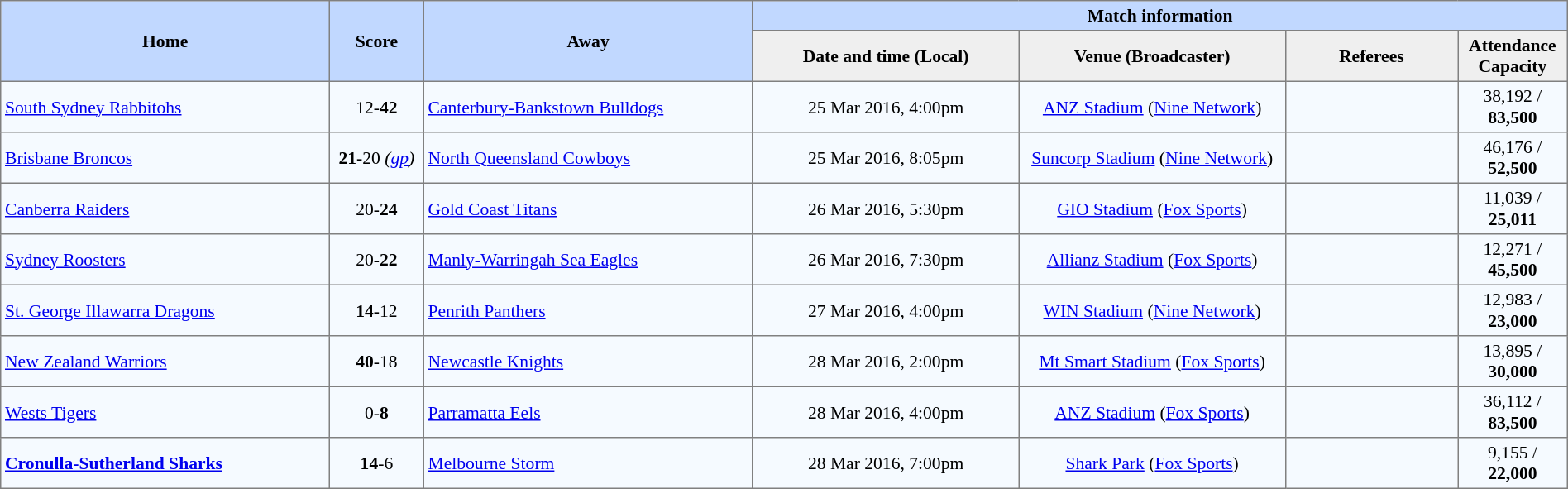<table border="1" cellpadding="3" cellspacing="0" style="border-collapse:collapse; font-size:90%; width:100%;">
<tr style="background:#c1d8ff;">
<th rowspan="2" style="width:21%;">Home</th>
<th rowspan="2" style="width:6%;">Score</th>
<th rowspan="2" style="width:21%;">Away</th>
<th colspan=6>Match information</th>
</tr>
<tr style="background:#efefef;">
<th width=17%>Date and time (Local)</th>
<th width="17%">Venue (Broadcaster)</th>
<th width=11%>Referees</th>
<th width=7%>Attendance <strong>Capacity</strong></th>
</tr>
<tr style="text-align:center; background:#f5faff;">
<td align="left"> <a href='#'>South Sydney Rabbitohs</a></td>
<td>12-<strong>42</strong></td>
<td align="left"> <a href='#'>Canterbury-Bankstown Bulldogs</a></td>
<td>25 Mar 2016, 4:00pm</td>
<td><a href='#'>ANZ Stadium</a>  (<a href='#'>Nine Network</a>)</td>
<td></td>
<td>38,192 / <strong>83,500</strong></td>
</tr>
<tr style="text-align:center; background:#f5faff;">
<td align="left"> <a href='#'>Brisbane Broncos</a></td>
<td><strong>21</strong>-20 <em>(<a href='#'>gp</a>)</em></td>
<td align="left"> <a href='#'>North Queensland Cowboys</a></td>
<td>25 Mar 2016, 8:05pm</td>
<td><a href='#'>Suncorp Stadium</a>  (<a href='#'>Nine Network</a>)</td>
<td></td>
<td>46,176 / <strong>52,500</strong></td>
</tr>
<tr style="text-align:center; background:#f5faff;">
<td align="left"> <a href='#'>Canberra Raiders</a></td>
<td>20-<strong>24</strong></td>
<td align="left"> <a href='#'>Gold Coast Titans</a></td>
<td>26 Mar 2016, 5:30pm</td>
<td><a href='#'>GIO Stadium</a>  (<a href='#'>Fox Sports</a>)</td>
<td></td>
<td>11,039 / <strong>25,011</strong></td>
</tr>
<tr style="text-align:center; background:#f5faff;">
<td align="left"> <a href='#'>Sydney Roosters</a></td>
<td>20-<strong>22</strong></td>
<td align="left"> <a href='#'>Manly-Warringah Sea Eagles</a></td>
<td>26 Mar 2016, 7:30pm</td>
<td><a href='#'>Allianz Stadium</a>  (<a href='#'>Fox Sports</a>)</td>
<td></td>
<td>12,271 / <strong>45,500</strong></td>
</tr>
<tr style="text-align:center; background:#f5faff;">
<td align="left"> <a href='#'>St. George Illawarra Dragons</a></td>
<td><strong>14</strong>-12</td>
<td align="left"> <a href='#'>Penrith Panthers</a></td>
<td>27 Mar 2016, 4:00pm</td>
<td><a href='#'>WIN Stadium</a>  (<a href='#'>Nine Network</a>)</td>
<td></td>
<td>12,983 / <strong>23,000</strong></td>
</tr>
<tr style="text-align:center; background:#f5faff;">
<td align="left"> <a href='#'>New Zealand Warriors</a></td>
<td><strong>40</strong>-18</td>
<td align="left"> <a href='#'>Newcastle Knights</a></td>
<td>28 Mar 2016, 2:00pm</td>
<td><a href='#'>Mt Smart Stadium</a>  (<a href='#'>Fox Sports</a>)</td>
<td></td>
<td>13,895 / <strong>30,000</strong></td>
</tr>
<tr style="text-align:center; background:#f5faff;">
<td align="left"> <a href='#'>Wests Tigers</a></td>
<td>0-<strong>8</strong></td>
<td align="left"> <a href='#'>Parramatta Eels</a></td>
<td>28 Mar 2016, 4:00pm</td>
<td><a href='#'>ANZ Stadium</a>  (<a href='#'>Fox Sports</a>)</td>
<td></td>
<td>36,112 / <strong>83,500</strong></td>
</tr>
<tr style="text-align:center; background:#f5faff;">
<td align="left"> <strong><a href='#'>Cronulla-Sutherland Sharks</a></strong></td>
<td><strong>14</strong>-6</td>
<td align="left"> <a href='#'>Melbourne Storm</a></td>
<td>28 Mar 2016, 7:00pm</td>
<td><a href='#'>Shark Park</a>  (<a href='#'>Fox Sports</a>)</td>
<td></td>
<td>9,155 / <strong>22,000</strong></td>
</tr>
</table>
